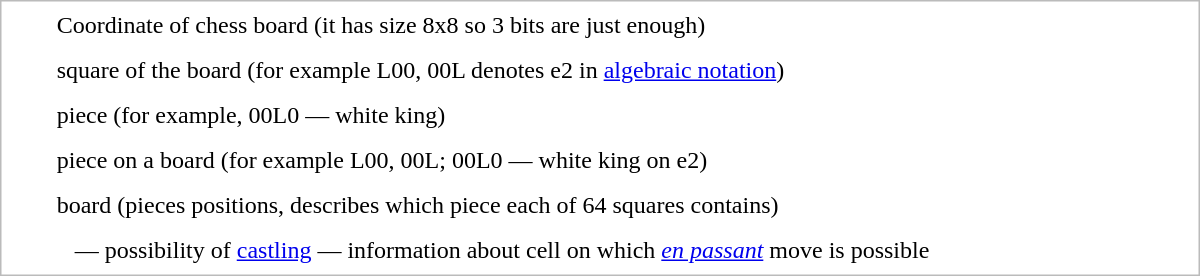<table cellpadding=5 style="border:1px solid #BBB; width:800px;">
<tr>
<td></td>
<td></td>
<td>Coordinate of chess board (it has size 8x8 so 3 bits are just enough)</td>
</tr>
<tr>
<td></td>
<td></td>
<td>square of the board (for example L00, 00L denotes e2 in <a href='#'>algebraic notation</a>)</td>
</tr>
<tr>
<td></td>
<td></td>
<td>piece (for example, 00L0 — white king)</td>
</tr>
<tr>
<td></td>
<td></td>
<td>piece on a board (for example L00, 00L; 00L0 — white king on e2)</td>
</tr>
<tr>
<td></td>
<td></td>
<td>board (pieces positions, describes which piece each of 64 squares contains)</td>
</tr>
<tr>
<td></td>
<td></td>
<td>   — possibility of <a href='#'>castling</a> — information about cell on which <em><a href='#'>en passant</a></em> move is possible</td>
</tr>
</table>
